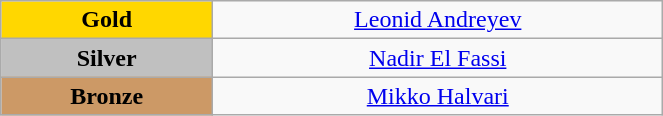<table class="wikitable" style="text-align:center; " width="35%">
<tr>
<td bgcolor="gold"><strong>Gold</strong></td>
<td><a href='#'>Leonid Andreyev</a><br>  <small><em></em></small></td>
</tr>
<tr>
<td bgcolor="silver"><strong>Silver</strong></td>
<td><a href='#'>Nadir El Fassi</a><br>  <small><em></em></small></td>
</tr>
<tr>
<td bgcolor="CC9966"><strong>Bronze</strong></td>
<td><a href='#'>Mikko Halvari</a><br>  <small><em></em></small></td>
</tr>
</table>
